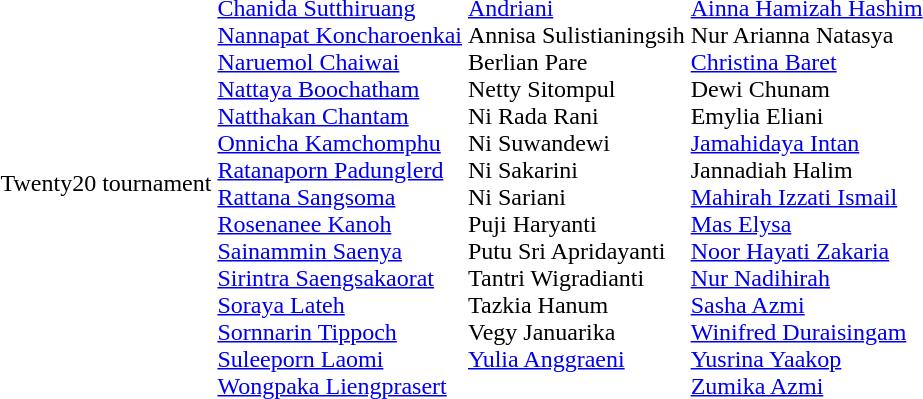<table>
<tr>
<td>Twenty20 tournament<br></td>
<td nowrap=true><br><a href='#'>Chanida Sutthiruang</a><br><a href='#'>Nannapat Koncharoenkai</a><br><a href='#'>Naruemol Chaiwai</a><br><a href='#'>Nattaya Boochatham</a><br><a href='#'>Natthakan Chantam</a><br><a href='#'>Onnicha Kamchomphu</a><br><a href='#'>Ratanaporn Padunglerd</a><br><a href='#'>Rattana Sangsoma</a><br><a href='#'>Rosenanee Kanoh</a><br><a href='#'>Sainammin Saenya</a><br><a href='#'>Sirintra Saengsakaorat</a><br><a href='#'>Soraya Lateh</a><br><a href='#'>Sornnarin Tippoch</a><br><a href='#'>Suleeporn Laomi</a><br><a href='#'>Wongpaka Liengprasert</a></td>
<td nowrap=true valign=top><br><a href='#'>Andriani</a><br>Annisa Sulistianingsih<br>Berlian Pare<br>Netty Sitompul<br>Ni Rada Rani<br>Ni Suwandewi<br>Ni Sakarini<br>Ni Sariani<br>Puji Haryanti<br>Putu Sri Apridayanti<br>Tantri Wigradianti<br>Tazkia Hanum<br>Vegy Januarika<br><a href='#'>Yulia Anggraeni</a></td>
<td nowrap=true><br><a href='#'>Ainna Hamizah Hashim</a><br>Nur Arianna Natasya<br><a href='#'>Christina Baret</a><br>Dewi Chunam<br>Emylia Eliani<br><a href='#'>Jamahidaya Intan</a><br>Jannadiah Halim<br><a href='#'>Mahirah Izzati Ismail</a><br><a href='#'>Mas Elysa</a><br><a href='#'>Noor Hayati Zakaria</a><br><a href='#'>Nur Nadihirah</a><br><a href='#'>Sasha Azmi</a><br><a href='#'>Winifred Duraisingam</a><br><a href='#'>Yusrina Yaakop</a><br><a href='#'>Zumika Azmi</a></td>
</tr>
</table>
